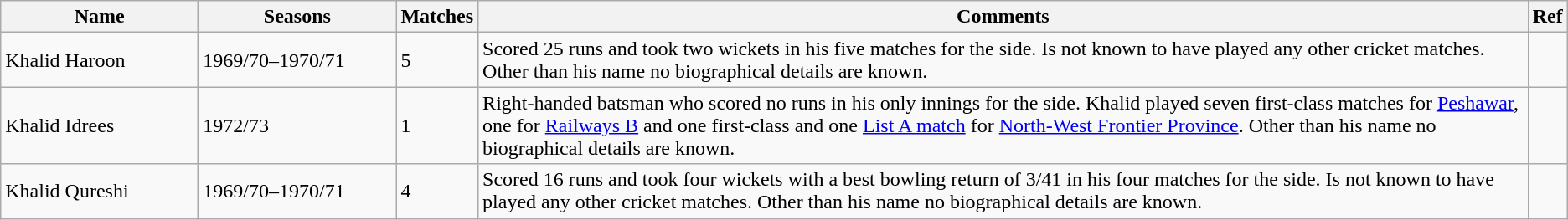<table class="wikitable">
<tr>
<th style="width:150px">Name</th>
<th style="width:150px">Seasons</th>
<th>Matches</th>
<th>Comments</th>
<th>Ref</th>
</tr>
<tr>
<td>Khalid Haroon</td>
<td>1969/70–1970/71</td>
<td>5</td>
<td>Scored 25 runs and took two wickets in his five matches for the side. Is not known to have played any other cricket matches. Other than his name no biographical details are known.</td>
<td></td>
</tr>
<tr>
<td>Khalid Idrees</td>
<td>1972/73</td>
<td>1</td>
<td>Right-handed batsman who scored no runs in his only innings for the side. Khalid played seven first-class matches for <a href='#'>Peshawar</a>, one for <a href='#'>Railways B</a> and one first-class and one <a href='#'>List A match</a> for <a href='#'>North-West Frontier Province</a>. Other than his name no biographical details are known.</td>
<td></td>
</tr>
<tr>
<td>Khalid Qureshi</td>
<td>1969/70–1970/71</td>
<td>4</td>
<td>Scored 16 runs and took four wickets with a best bowling return of 3/41 in his four matches for the side. Is not known to have played any other cricket matches. Other than his name no biographical details are known.</td>
<td></td>
</tr>
</table>
